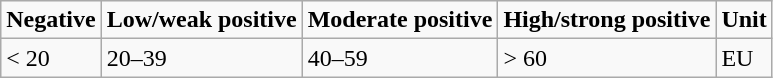<table class="wikitable">
<tr>
<td><strong>Negative</strong></td>
<td><strong>Low/weak positive</strong></td>
<td><strong>Moderate positive</strong></td>
<td><strong>High/strong positive</strong></td>
<td><strong>Unit</strong></td>
</tr>
<tr>
<td>< 20</td>
<td>20–39</td>
<td>40–59</td>
<td>> 60</td>
<td>EU</td>
</tr>
</table>
